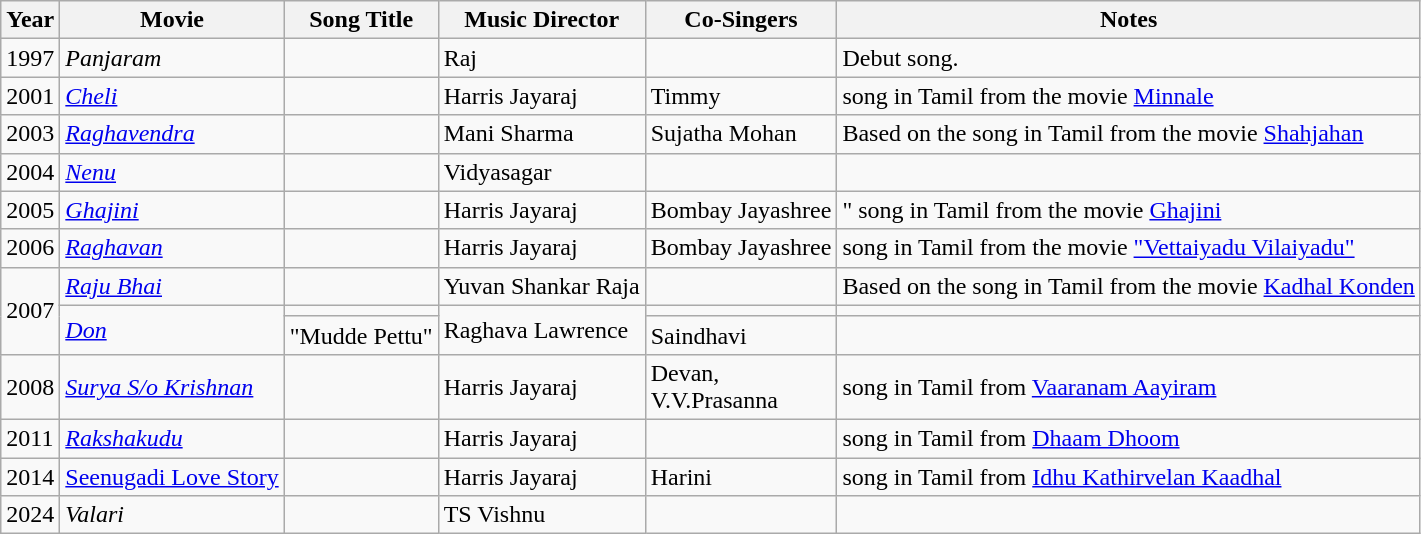<table class="wikitable sortable static-row-numbers">
<tr>
<th>Year</th>
<th>Movie</th>
<th>Song Title</th>
<th>Music Director</th>
<th>Co-Singers</th>
<th>Notes</th>
</tr>
<tr>
<td>1997</td>
<td><em>Panjaram</em></td>
<td></td>
<td>Raj</td>
<td></td>
<td>Debut song.</td>
</tr>
<tr>
<td>2001</td>
<td><em><a href='#'>Cheli</a></em></td>
<td></td>
<td>Harris Jayaraj</td>
<td>Timmy</td>
<td> song in Tamil from the movie <a href='#'>Minnale</a></td>
</tr>
<tr>
<td>2003</td>
<td><a href='#'><em>Raghavendra</em></a></td>
<td></td>
<td>Mani Sharma</td>
<td>Sujatha Mohan</td>
<td>Based on the song  in Tamil from the movie <a href='#'>Shahjahan</a></td>
</tr>
<tr>
<td>2004</td>
<td><em><a href='#'>Nenu</a></em></td>
<td></td>
<td>Vidyasagar</td>
<td></td>
<td></td>
</tr>
<tr>
<td>2005</td>
<td><a href='#'><em>Ghajini</em></a></td>
<td></td>
<td>Harris Jayaraj</td>
<td>Bombay Jayashree</td>
<td>" song in Tamil from the movie <a href='#'>Ghajini</a></td>
</tr>
<tr>
<td>2006</td>
<td><a href='#'><em>Raghavan</em></a></td>
<td></td>
<td>Harris Jayaraj</td>
<td>Bombay Jayashree</td>
<td> song in Tamil from the movie <a href='#'>"Vettaiyadu Vilaiyadu"</a></td>
</tr>
<tr>
<td rowspan="3">2007</td>
<td><a href='#'><em>Raju Bhai</em></a></td>
<td></td>
<td>Yuvan Shankar Raja</td>
<td></td>
<td>Based on the song  in Tamil from the movie <a href='#'>Kadhal Konden</a></td>
</tr>
<tr>
<td rowspan="2"><a href='#'><em>Don</em></a></td>
<td></td>
<td rowspan="2">Raghava Lawrence</td>
<td></td>
<td></td>
</tr>
<tr>
<td>"Mudde Pettu"</td>
<td>Saindhavi</td>
<td></td>
</tr>
<tr>
<td>2008</td>
<td><a href='#'><em>Surya S/o Krishnan</em></a></td>
<td></td>
<td>Harris Jayaraj</td>
<td>Devan,<br>V.V.Prasanna</td>
<td> song in Tamil from <a href='#'>Vaaranam Aayiram</a></td>
</tr>
<tr>
<td>2011</td>
<td><a href='#'><em>Rakshakudu</em></a></td>
<td></td>
<td>Harris Jayaraj</td>
<td></td>
<td> song in Tamil from <a href='#'>Dhaam Dhoom</a></td>
</tr>
<tr>
<td>2014</td>
<td><a href='#'>Seenugadi Love Story</a></td>
<td></td>
<td>Harris Jayaraj</td>
<td>Harini</td>
<td> song in Tamil from <a href='#'>Idhu Kathirvelan Kaadhal</a></td>
</tr>
<tr>
<td>2024</td>
<td><em>Valari</em></td>
<td></td>
<td>TS Vishnu</td>
<td></td>
<td></td>
</tr>
</table>
